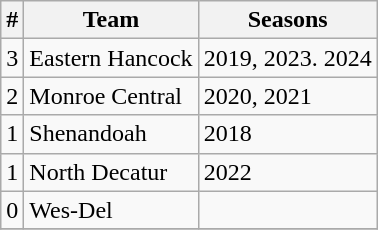<table class="wikitable" style=>
<tr>
<th>#</th>
<th>Team</th>
<th>Seasons</th>
</tr>
<tr>
<td>3</td>
<td>Eastern Hancock</td>
<td>2019, 2023. 2024</td>
</tr>
<tr>
<td>2</td>
<td>Monroe Central</td>
<td>2020, 2021</td>
</tr>
<tr>
<td>1</td>
<td>Shenandoah</td>
<td>2018</td>
</tr>
<tr>
<td>1</td>
<td>North Decatur</td>
<td>2022</td>
</tr>
<tr>
<td>0</td>
<td>Wes-Del</td>
<td></td>
</tr>
<tr>
</tr>
</table>
